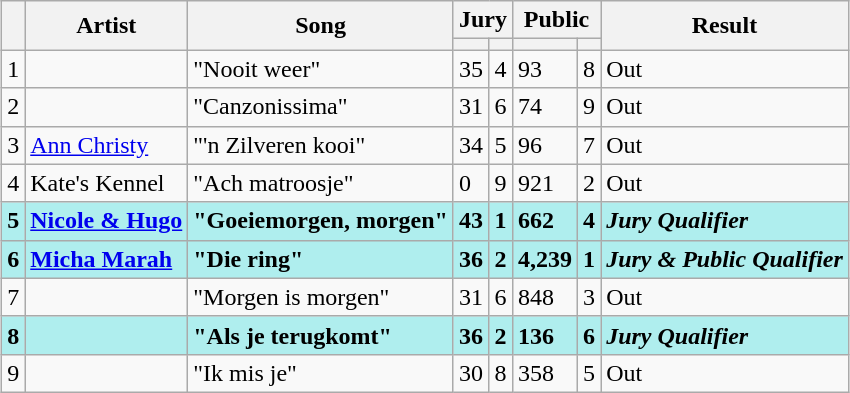<table class="sortable wikitable" style="margin: 1em auto 1em auto">
<tr>
<th rowspan="2"></th>
<th rowspan="2">Artist</th>
<th rowspan="2">Song</th>
<th colspan="2">Jury</th>
<th colspan="2">Public</th>
<th rowspan="2">Result</th>
</tr>
<tr>
<th><small></small></th>
<th><small></small></th>
<th><small></small></th>
<th><small></small></th>
</tr>
<tr>
<td>1</td>
<td></td>
<td>"Nooit weer"</td>
<td>35</td>
<td>4</td>
<td>93</td>
<td>8</td>
<td>Out</td>
</tr>
<tr>
<td>2</td>
<td></td>
<td>"Canzonissima"</td>
<td>31</td>
<td>6</td>
<td>74</td>
<td>9</td>
<td>Out</td>
</tr>
<tr>
<td>3</td>
<td><a href='#'>Ann Christy</a></td>
<td>"'n Zilveren kooi"</td>
<td>34</td>
<td>5</td>
<td>96</td>
<td>7</td>
<td>Out</td>
</tr>
<tr>
<td>4</td>
<td>Kate's Kennel</td>
<td>"Ach matroosje"</td>
<td>0</td>
<td>9</td>
<td>921</td>
<td>2</td>
<td>Out</td>
</tr>
<tr style="font-weight:bold; background:paleturquoise;">
<td>5</td>
<td><a href='#'>Nicole & Hugo</a></td>
<td>"Goeiemorgen, morgen"</td>
<td>43</td>
<td>1</td>
<td>662</td>
<td>4</td>
<td><em>Jury Qualifier</em></td>
</tr>
<tr style="font-weight:bold; background:paleturquoise;">
<td>6</td>
<td><a href='#'>Micha Marah</a></td>
<td>"Die ring"</td>
<td>36</td>
<td>2</td>
<td>4,239</td>
<td>1</td>
<td><em>Jury & Public Qualifier</em></td>
</tr>
<tr>
<td>7</td>
<td></td>
<td>"Morgen is morgen"</td>
<td>31</td>
<td>6</td>
<td>848</td>
<td>3</td>
<td>Out</td>
</tr>
<tr style="font-weight:bold; background:paleturquoise;">
<td>8</td>
<td></td>
<td>"Als je terugkomt"</td>
<td>36</td>
<td>2</td>
<td>136</td>
<td>6</td>
<td><em>Jury Qualifier</em></td>
</tr>
<tr>
<td>9</td>
<td></td>
<td>"Ik mis je"</td>
<td>30</td>
<td>8</td>
<td>358</td>
<td>5</td>
<td>Out</td>
</tr>
</table>
